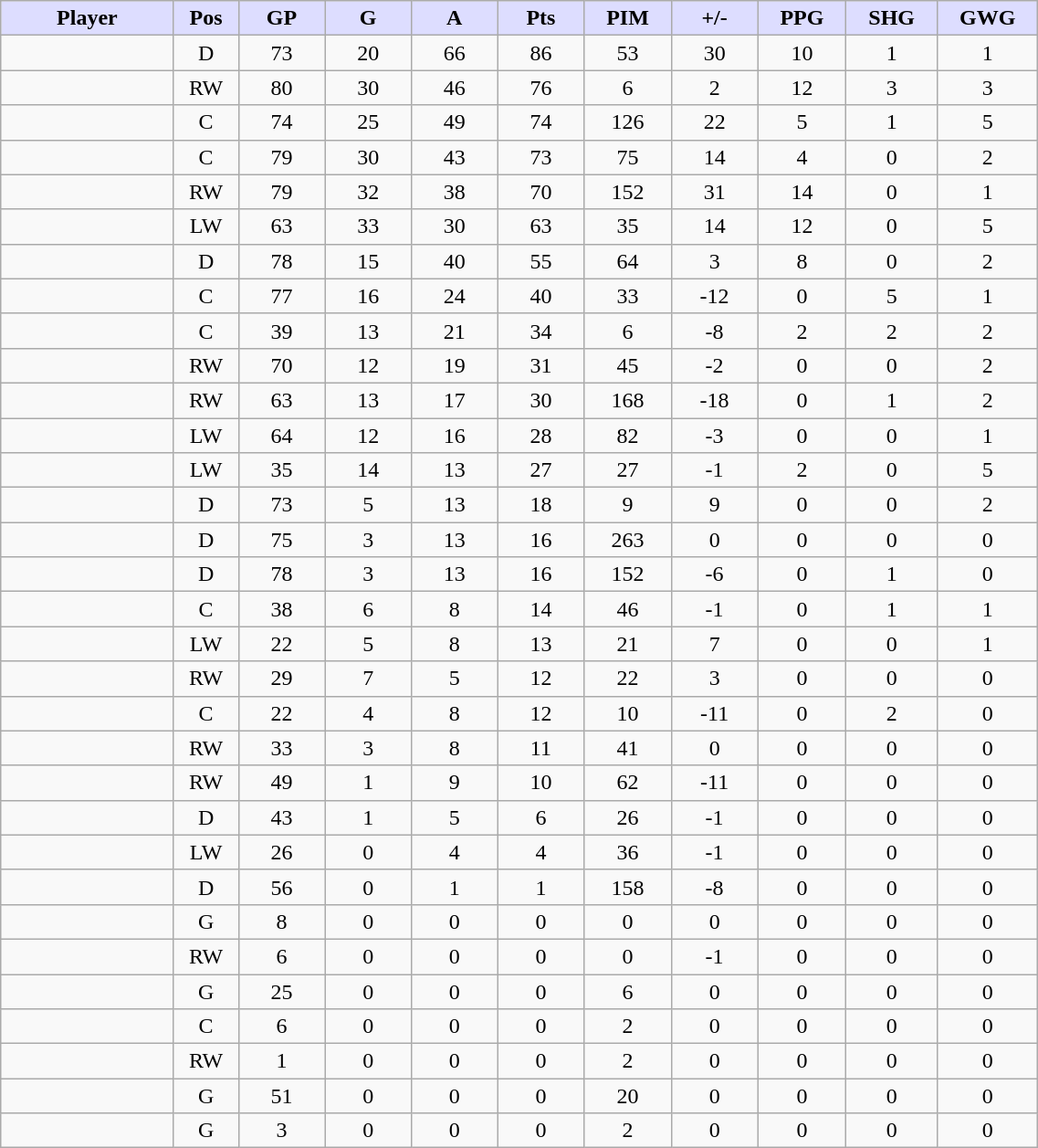<table style="width:60%;" class="wikitable sortable">
<tr style="text-align:center;">
<th style="background:#ddf; width:10%;">Player</th>
<th style="background:#ddf; width:3%;" title="Position">Pos</th>
<th style="background:#ddf; width:5%;" title="Games played">GP</th>
<th style="background:#ddf; width:5%;" title="Goals">G</th>
<th style="background:#ddf; width:5%;" title="Assists">A</th>
<th style="background:#ddf; width:5%;" title="Points">Pts</th>
<th style="background:#ddf; width:5%;" title="Penalties in Minutes">PIM</th>
<th style="background:#ddf; width:5%;" title="Plus/minus">+/-</th>
<th style="background:#ddf; width:5%;" title="Power play goals">PPG</th>
<th style="background:#ddf; width:5%;" title="Short-handed goals">SHG</th>
<th style="background:#ddf; width:5%;" title="Game-winning goals">GWG</th>
</tr>
<tr style="text-align:center;">
<td style="text-align:right;"></td>
<td>D</td>
<td>73</td>
<td>20</td>
<td>66</td>
<td>86</td>
<td>53</td>
<td>30</td>
<td>10</td>
<td>1</td>
<td>1</td>
</tr>
<tr style="text-align:center;">
<td style="text-align:right;"></td>
<td>RW</td>
<td>80</td>
<td>30</td>
<td>46</td>
<td>76</td>
<td>6</td>
<td>2</td>
<td>12</td>
<td>3</td>
<td>3</td>
</tr>
<tr style="text-align:center;">
<td style="text-align:right;"></td>
<td>C</td>
<td>74</td>
<td>25</td>
<td>49</td>
<td>74</td>
<td>126</td>
<td>22</td>
<td>5</td>
<td>1</td>
<td>5</td>
</tr>
<tr style="text-align:center;">
<td style="text-align:right;"></td>
<td>C</td>
<td>79</td>
<td>30</td>
<td>43</td>
<td>73</td>
<td>75</td>
<td>14</td>
<td>4</td>
<td>0</td>
<td>2</td>
</tr>
<tr style="text-align:center;">
<td style="text-align:right;"></td>
<td>RW</td>
<td>79</td>
<td>32</td>
<td>38</td>
<td>70</td>
<td>152</td>
<td>31</td>
<td>14</td>
<td>0</td>
<td>1</td>
</tr>
<tr style="text-align:center;">
<td style="text-align:right;"></td>
<td>LW</td>
<td>63</td>
<td>33</td>
<td>30</td>
<td>63</td>
<td>35</td>
<td>14</td>
<td>12</td>
<td>0</td>
<td>5</td>
</tr>
<tr style="text-align:center;">
<td style="text-align:right;"></td>
<td>D</td>
<td>78</td>
<td>15</td>
<td>40</td>
<td>55</td>
<td>64</td>
<td>3</td>
<td>8</td>
<td>0</td>
<td>2</td>
</tr>
<tr style="text-align:center;">
<td style="text-align:right;"></td>
<td>C</td>
<td>77</td>
<td>16</td>
<td>24</td>
<td>40</td>
<td>33</td>
<td>-12</td>
<td>0</td>
<td>5</td>
<td>1</td>
</tr>
<tr style="text-align:center;">
<td style="text-align:right;"></td>
<td>C</td>
<td>39</td>
<td>13</td>
<td>21</td>
<td>34</td>
<td>6</td>
<td>-8</td>
<td>2</td>
<td>2</td>
<td>2</td>
</tr>
<tr style="text-align:center;">
<td style="text-align:right;"></td>
<td>RW</td>
<td>70</td>
<td>12</td>
<td>19</td>
<td>31</td>
<td>45</td>
<td>-2</td>
<td>0</td>
<td>0</td>
<td>2</td>
</tr>
<tr style="text-align:center;">
<td style="text-align:right;"></td>
<td>RW</td>
<td>63</td>
<td>13</td>
<td>17</td>
<td>30</td>
<td>168</td>
<td>-18</td>
<td>0</td>
<td>1</td>
<td>2</td>
</tr>
<tr style="text-align:center;">
<td style="text-align:right;"></td>
<td>LW</td>
<td>64</td>
<td>12</td>
<td>16</td>
<td>28</td>
<td>82</td>
<td>-3</td>
<td>0</td>
<td>0</td>
<td>1</td>
</tr>
<tr style="text-align:center;">
<td style="text-align:right;"></td>
<td>LW</td>
<td>35</td>
<td>14</td>
<td>13</td>
<td>27</td>
<td>27</td>
<td>-1</td>
<td>2</td>
<td>0</td>
<td>5</td>
</tr>
<tr style="text-align:center;">
<td style="text-align:right;"></td>
<td>D</td>
<td>73</td>
<td>5</td>
<td>13</td>
<td>18</td>
<td>9</td>
<td>9</td>
<td>0</td>
<td>0</td>
<td>2</td>
</tr>
<tr style="text-align:center;">
<td style="text-align:right;"></td>
<td>D</td>
<td>75</td>
<td>3</td>
<td>13</td>
<td>16</td>
<td>263</td>
<td>0</td>
<td>0</td>
<td>0</td>
<td>0</td>
</tr>
<tr style="text-align:center;">
<td style="text-align:right;"></td>
<td>D</td>
<td>78</td>
<td>3</td>
<td>13</td>
<td>16</td>
<td>152</td>
<td>-6</td>
<td>0</td>
<td>1</td>
<td>0</td>
</tr>
<tr style="text-align:center;">
<td style="text-align:right;"></td>
<td>C</td>
<td>38</td>
<td>6</td>
<td>8</td>
<td>14</td>
<td>46</td>
<td>-1</td>
<td>0</td>
<td>1</td>
<td>1</td>
</tr>
<tr style="text-align:center;">
<td style="text-align:right;"></td>
<td>LW</td>
<td>22</td>
<td>5</td>
<td>8</td>
<td>13</td>
<td>21</td>
<td>7</td>
<td>0</td>
<td>0</td>
<td>1</td>
</tr>
<tr style="text-align:center;">
<td style="text-align:right;"></td>
<td>RW</td>
<td>29</td>
<td>7</td>
<td>5</td>
<td>12</td>
<td>22</td>
<td>3</td>
<td>0</td>
<td>0</td>
<td>0</td>
</tr>
<tr style="text-align:center;">
<td style="text-align:right;"></td>
<td>C</td>
<td>22</td>
<td>4</td>
<td>8</td>
<td>12</td>
<td>10</td>
<td>-11</td>
<td>0</td>
<td>2</td>
<td>0</td>
</tr>
<tr style="text-align:center;">
<td style="text-align:right;"></td>
<td>RW</td>
<td>33</td>
<td>3</td>
<td>8</td>
<td>11</td>
<td>41</td>
<td>0</td>
<td>0</td>
<td>0</td>
<td>0</td>
</tr>
<tr style="text-align:center;">
<td style="text-align:right;"></td>
<td>RW</td>
<td>49</td>
<td>1</td>
<td>9</td>
<td>10</td>
<td>62</td>
<td>-11</td>
<td>0</td>
<td>0</td>
<td>0</td>
</tr>
<tr style="text-align:center;">
<td style="text-align:right;"></td>
<td>D</td>
<td>43</td>
<td>1</td>
<td>5</td>
<td>6</td>
<td>26</td>
<td>-1</td>
<td>0</td>
<td>0</td>
<td>0</td>
</tr>
<tr style="text-align:center;">
<td style="text-align:right;"></td>
<td>LW</td>
<td>26</td>
<td>0</td>
<td>4</td>
<td>4</td>
<td>36</td>
<td>-1</td>
<td>0</td>
<td>0</td>
<td>0</td>
</tr>
<tr style="text-align:center;">
<td style="text-align:right;"></td>
<td>D</td>
<td>56</td>
<td>0</td>
<td>1</td>
<td>1</td>
<td>158</td>
<td>-8</td>
<td>0</td>
<td>0</td>
<td>0</td>
</tr>
<tr style="text-align:center;">
<td style="text-align:right;"></td>
<td>G</td>
<td>8</td>
<td>0</td>
<td>0</td>
<td>0</td>
<td>0</td>
<td>0</td>
<td>0</td>
<td>0</td>
<td>0</td>
</tr>
<tr style="text-align:center;">
<td style="text-align:right;"></td>
<td>RW</td>
<td>6</td>
<td>0</td>
<td>0</td>
<td>0</td>
<td>0</td>
<td>-1</td>
<td>0</td>
<td>0</td>
<td>0</td>
</tr>
<tr style="text-align:center;">
<td style="text-align:right;"></td>
<td>G</td>
<td>25</td>
<td>0</td>
<td>0</td>
<td>0</td>
<td>6</td>
<td>0</td>
<td>0</td>
<td>0</td>
<td>0</td>
</tr>
<tr style="text-align:center;">
<td style="text-align:right;"></td>
<td>C</td>
<td>6</td>
<td>0</td>
<td>0</td>
<td>0</td>
<td>2</td>
<td>0</td>
<td>0</td>
<td>0</td>
<td>0</td>
</tr>
<tr style="text-align:center;">
<td style="text-align:right;"></td>
<td>RW</td>
<td>1</td>
<td>0</td>
<td>0</td>
<td>0</td>
<td>2</td>
<td>0</td>
<td>0</td>
<td>0</td>
<td>0</td>
</tr>
<tr style="text-align:center;">
<td style="text-align:right;"></td>
<td>G</td>
<td>51</td>
<td>0</td>
<td>0</td>
<td>0</td>
<td>20</td>
<td>0</td>
<td>0</td>
<td>0</td>
<td>0</td>
</tr>
<tr style="text-align:center;">
<td style="text-align:right;"></td>
<td>G</td>
<td>3</td>
<td>0</td>
<td>0</td>
<td>0</td>
<td>2</td>
<td>0</td>
<td>0</td>
<td>0</td>
<td>0</td>
</tr>
</table>
